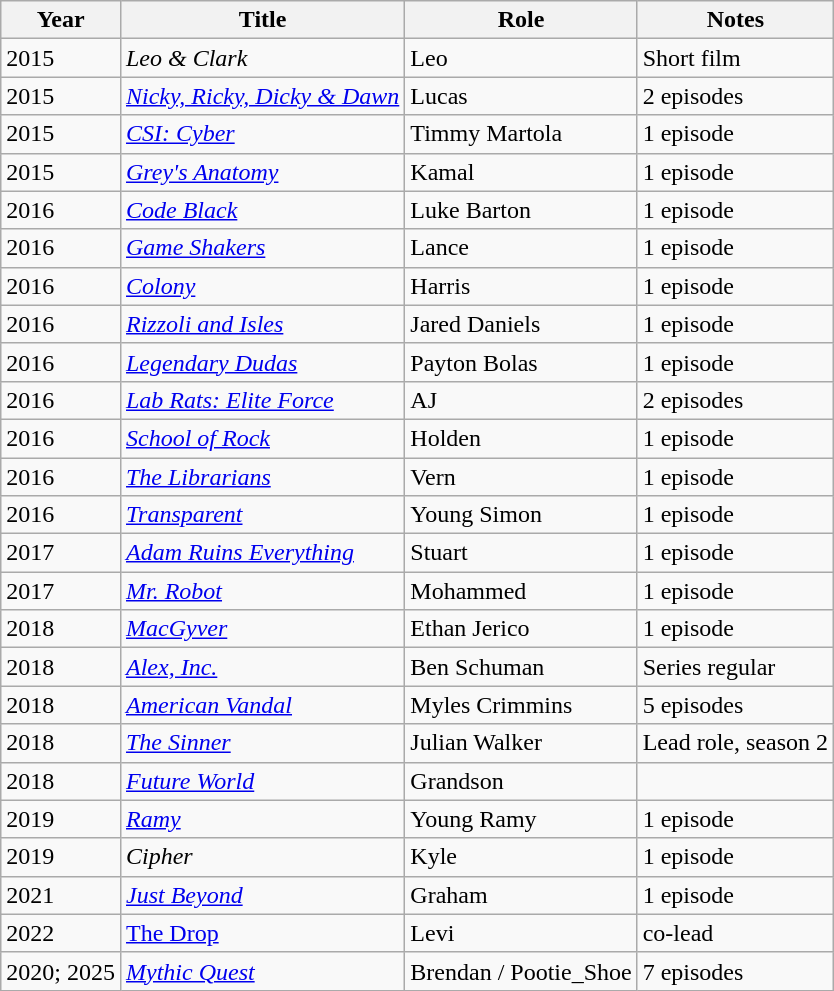<table class="wikitable sortable">
<tr>
<th>Year</th>
<th>Title</th>
<th>Role</th>
<th>Notes</th>
</tr>
<tr>
<td>2015</td>
<td><em>Leo & Clark</em></td>
<td>Leo</td>
<td>Short film</td>
</tr>
<tr>
<td>2015</td>
<td><em><a href='#'>Nicky, Ricky, Dicky & Dawn</a></em></td>
<td>Lucas</td>
<td>2 episodes</td>
</tr>
<tr>
<td>2015</td>
<td><em><a href='#'>CSI: Cyber</a></em></td>
<td>Timmy Martola</td>
<td>1 episode</td>
</tr>
<tr>
<td>2015</td>
<td><em><a href='#'>Grey's Anatomy</a></em></td>
<td>Kamal</td>
<td>1 episode</td>
</tr>
<tr>
<td>2016</td>
<td><em><a href='#'>Code Black</a></em></td>
<td>Luke Barton</td>
<td>1 episode</td>
</tr>
<tr>
<td>2016</td>
<td><em><a href='#'>Game Shakers</a></em></td>
<td>Lance</td>
<td>1 episode</td>
</tr>
<tr>
<td>2016</td>
<td><em><a href='#'>Colony</a></em></td>
<td>Harris</td>
<td>1 episode</td>
</tr>
<tr>
<td>2016</td>
<td><em><a href='#'>Rizzoli and Isles</a></em></td>
<td>Jared Daniels</td>
<td>1 episode</td>
</tr>
<tr>
<td>2016</td>
<td><em><a href='#'>Legendary Dudas</a></em></td>
<td>Payton Bolas</td>
<td>1 episode</td>
</tr>
<tr>
<td>2016</td>
<td><em><a href='#'>Lab Rats: Elite Force</a></em></td>
<td>AJ</td>
<td>2 episodes</td>
</tr>
<tr>
<td>2016</td>
<td><em><a href='#'>School of Rock</a></em></td>
<td>Holden</td>
<td>1 episode</td>
</tr>
<tr>
<td>2016</td>
<td><em><a href='#'>The Librarians</a></em></td>
<td>Vern</td>
<td>1 episode</td>
</tr>
<tr>
<td>2016</td>
<td><em><a href='#'>Transparent</a></em></td>
<td>Young Simon</td>
<td>1 episode</td>
</tr>
<tr>
<td>2017</td>
<td><em><a href='#'>Adam Ruins Everything</a></em></td>
<td>Stuart</td>
<td>1 episode</td>
</tr>
<tr>
<td>2017</td>
<td><em><a href='#'>Mr. Robot</a></em></td>
<td>Mohammed</td>
<td>1 episode</td>
</tr>
<tr>
<td>2018</td>
<td><em><a href='#'>MacGyver</a></em></td>
<td>Ethan Jerico</td>
<td>1 episode</td>
</tr>
<tr>
<td>2018</td>
<td><em><a href='#'>Alex, Inc.</a></em></td>
<td>Ben Schuman</td>
<td>Series regular</td>
</tr>
<tr>
<td>2018</td>
<td><em><a href='#'>American Vandal</a></em></td>
<td>Myles Crimmins</td>
<td>5 episodes</td>
</tr>
<tr>
<td>2018</td>
<td><em><a href='#'>The Sinner</a></em></td>
<td>Julian Walker</td>
<td>Lead role, season 2</td>
</tr>
<tr>
<td>2018</td>
<td><em><a href='#'>Future World</a></em></td>
<td>Grandson</td>
<td></td>
</tr>
<tr>
<td>2019</td>
<td><em><a href='#'>Ramy</a></em></td>
<td>Young Ramy</td>
<td>1 episode</td>
</tr>
<tr>
<td>2019</td>
<td><em>Cipher</em></td>
<td>Kyle</td>
<td>1 episode</td>
</tr>
<tr>
<td>2021</td>
<td><em><a href='#'>Just Beyond</a></em></td>
<td>Graham</td>
<td>1 episode</td>
</tr>
<tr>
<td>2022</td>
<td><a href='#'>The Drop</a></td>
<td>Levi</td>
<td>co-lead</td>
</tr>
<tr>
<td>2020; 2025</td>
<td><em><a href='#'>Mythic Quest</a></em></td>
<td>Brendan / Pootie_Shoe</td>
<td>7 episodes</td>
</tr>
</table>
